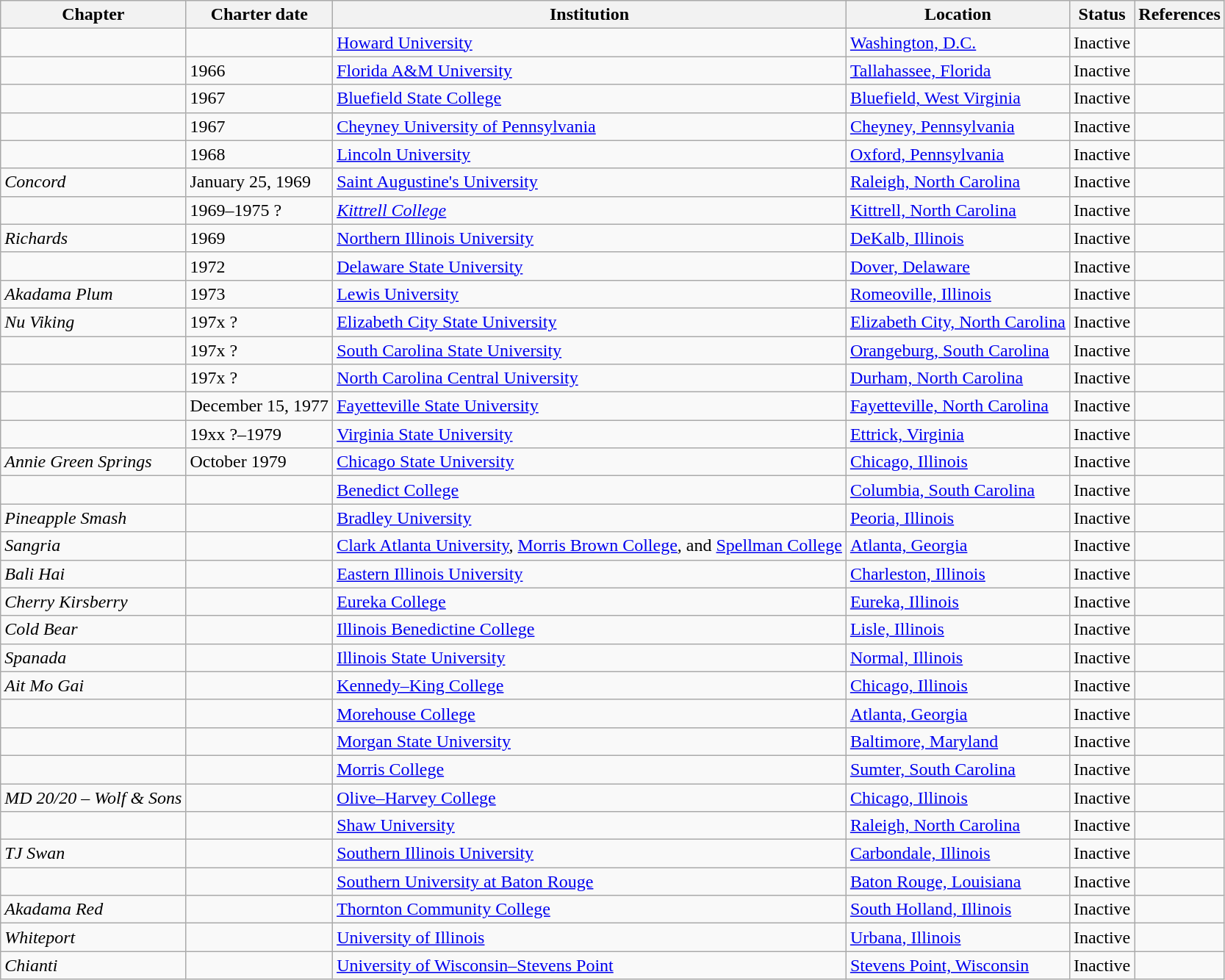<table class="wikitable sortable">
<tr>
<th>Chapter</th>
<th>Charter date</th>
<th>Institution</th>
<th>Location</th>
<th>Status</th>
<th>References</th>
</tr>
<tr>
<td></td>
<td></td>
<td><a href='#'>Howard University</a></td>
<td><a href='#'>Washington, D.C.</a></td>
<td>Inactive</td>
<td></td>
</tr>
<tr>
<td></td>
<td>1966</td>
<td><a href='#'>Florida A&M University</a></td>
<td><a href='#'>Tallahassee, Florida</a></td>
<td>Inactive</td>
<td></td>
</tr>
<tr>
<td></td>
<td>1967</td>
<td><a href='#'>Bluefield State College</a></td>
<td><a href='#'>Bluefield, West Virginia</a></td>
<td>Inactive</td>
<td></td>
</tr>
<tr>
<td></td>
<td>1967</td>
<td><a href='#'>Cheyney University of Pennsylvania</a></td>
<td><a href='#'>Cheyney, Pennsylvania</a></td>
<td>Inactive</td>
<td></td>
</tr>
<tr>
<td></td>
<td>1968</td>
<td><a href='#'>Lincoln University</a></td>
<td><a href='#'>Oxford, Pennsylvania</a></td>
<td>Inactive</td>
<td></td>
</tr>
<tr>
<td><em>Concord</em></td>
<td>January 25, 1969</td>
<td><a href='#'>Saint Augustine's University</a></td>
<td><a href='#'>Raleigh, North Carolina</a></td>
<td>Inactive</td>
<td></td>
</tr>
<tr>
<td></td>
<td>1969–1975 ?</td>
<td><em><a href='#'>Kittrell College</a></em></td>
<td><a href='#'>Kittrell, North Carolina</a></td>
<td>Inactive</td>
<td></td>
</tr>
<tr>
<td><em>Richards</em></td>
<td>1969</td>
<td><a href='#'>Northern Illinois University</a></td>
<td><a href='#'>DeKalb, Illinois</a></td>
<td>Inactive</td>
<td></td>
</tr>
<tr>
<td></td>
<td>1972</td>
<td><a href='#'>Delaware State University</a></td>
<td><a href='#'>Dover, Delaware</a></td>
<td>Inactive</td>
<td></td>
</tr>
<tr>
<td><em>Akadama Plum</em></td>
<td>1973</td>
<td><a href='#'>Lewis University</a></td>
<td><a href='#'>Romeoville, Illinois</a></td>
<td>Inactive</td>
<td></td>
</tr>
<tr>
<td><em>Nu Viking</em></td>
<td>197x ?</td>
<td><a href='#'>Elizabeth City State University</a></td>
<td><a href='#'>Elizabeth City, North Carolina</a></td>
<td>Inactive</td>
<td></td>
</tr>
<tr>
<td></td>
<td>197x ?</td>
<td><a href='#'>South Carolina State University</a></td>
<td><a href='#'>Orangeburg, South Carolina</a></td>
<td>Inactive</td>
<td></td>
</tr>
<tr>
<td></td>
<td>197x ?</td>
<td><a href='#'>North Carolina Central University</a></td>
<td><a href='#'>Durham, North Carolina</a></td>
<td>Inactive</td>
<td></td>
</tr>
<tr>
<td></td>
<td>December 15, 1977</td>
<td><a href='#'>Fayetteville State University</a></td>
<td><a href='#'>Fayetteville, North Carolina</a></td>
<td>Inactive</td>
<td></td>
</tr>
<tr>
<td></td>
<td>19xx ?–1979</td>
<td><a href='#'>Virginia State University</a></td>
<td><a href='#'>Ettrick, Virginia</a></td>
<td>Inactive</td>
<td></td>
</tr>
<tr>
<td><em>Annie Green Springs</em></td>
<td>October 1979</td>
<td><a href='#'>Chicago State University</a></td>
<td><a href='#'>Chicago, Illinois</a></td>
<td>Inactive</td>
<td></td>
</tr>
<tr>
<td></td>
<td></td>
<td><a href='#'>Benedict College</a></td>
<td><a href='#'>Columbia, South Carolina</a></td>
<td>Inactive</td>
<td></td>
</tr>
<tr>
<td><em>Pineapple Smash</em></td>
<td></td>
<td><a href='#'>Bradley University</a></td>
<td><a href='#'>Peoria, Illinois</a></td>
<td>Inactive</td>
<td></td>
</tr>
<tr>
<td><em>Sangria</em></td>
<td></td>
<td><a href='#'>Clark Atlanta University</a>, <a href='#'>Morris Brown College</a>, and <a href='#'>Spellman College</a></td>
<td><a href='#'>Atlanta, Georgia</a></td>
<td>Inactive</td>
<td></td>
</tr>
<tr>
<td><em>Bali Hai</em></td>
<td></td>
<td><a href='#'>Eastern Illinois University</a></td>
<td><a href='#'>Charleston, Illinois</a></td>
<td>Inactive</td>
<td></td>
</tr>
<tr>
<td><em>Cherry Kirsberry</em></td>
<td></td>
<td><a href='#'>Eureka College</a></td>
<td><a href='#'>Eureka, Illinois</a></td>
<td>Inactive</td>
<td></td>
</tr>
<tr>
<td><em>Cold Bear</em></td>
<td></td>
<td><a href='#'>Illinois Benedictine College</a></td>
<td><a href='#'>Lisle, Illinois</a></td>
<td>Inactive</td>
<td></td>
</tr>
<tr>
<td><em>Spanada</em></td>
<td></td>
<td><a href='#'>Illinois State University</a></td>
<td><a href='#'>Normal, Illinois</a></td>
<td>Inactive</td>
<td></td>
</tr>
<tr>
<td><em>Ait Mo Gai</em></td>
<td></td>
<td><a href='#'>Kennedy–King College</a></td>
<td><a href='#'>Chicago, Illinois</a></td>
<td>Inactive</td>
<td></td>
</tr>
<tr>
<td></td>
<td></td>
<td><a href='#'>Morehouse College</a></td>
<td><a href='#'>Atlanta, Georgia</a></td>
<td>Inactive</td>
<td></td>
</tr>
<tr>
<td></td>
<td></td>
<td><a href='#'>Morgan State University</a></td>
<td><a href='#'>Baltimore, Maryland</a></td>
<td>Inactive</td>
<td></td>
</tr>
<tr>
<td></td>
<td></td>
<td><a href='#'>Morris College</a></td>
<td><a href='#'>Sumter, South Carolina</a></td>
<td>Inactive</td>
<td></td>
</tr>
<tr>
<td><em>MD 20/20 – Wolf & Sons</em></td>
<td></td>
<td><a href='#'>Olive–Harvey College</a></td>
<td><a href='#'>Chicago, Illinois</a></td>
<td>Inactive</td>
<td></td>
</tr>
<tr>
<td></td>
<td></td>
<td><a href='#'>Shaw University</a></td>
<td><a href='#'>Raleigh, North Carolina</a></td>
<td>Inactive</td>
<td></td>
</tr>
<tr>
<td><em>TJ Swan</em></td>
<td></td>
<td><a href='#'>Southern Illinois University</a></td>
<td><a href='#'>Carbondale, Illinois</a></td>
<td>Inactive</td>
<td></td>
</tr>
<tr>
<td></td>
<td></td>
<td><a href='#'>Southern University at Baton Rouge</a></td>
<td><a href='#'>Baton Rouge, Louisiana</a></td>
<td>Inactive</td>
<td></td>
</tr>
<tr>
<td><em>Akadama Red</em></td>
<td></td>
<td><a href='#'>Thornton Community College</a></td>
<td><a href='#'>South Holland, Illinois</a></td>
<td>Inactive</td>
<td></td>
</tr>
<tr>
<td><em>Whiteport</em></td>
<td></td>
<td><a href='#'>University of Illinois</a></td>
<td><a href='#'>Urbana, Illinois</a></td>
<td>Inactive</td>
<td></td>
</tr>
<tr>
<td><em>Chianti</em></td>
<td></td>
<td><a href='#'>University of Wisconsin–Stevens Point</a></td>
<td><a href='#'>Stevens Point, Wisconsin</a></td>
<td>Inactive</td>
<td></td>
</tr>
</table>
